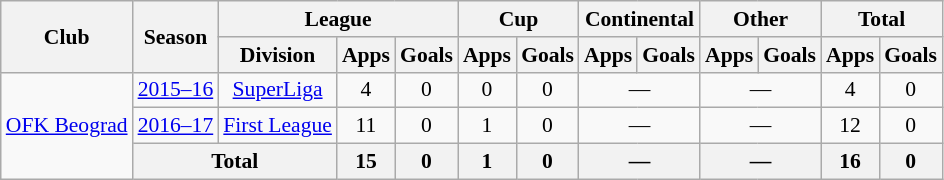<table class="wikitable" style="text-align: center;font-size:90%">
<tr>
<th rowspan="2">Club</th>
<th rowspan="2">Season</th>
<th colspan="3">League</th>
<th colspan="2">Cup</th>
<th colspan="2">Continental</th>
<th colspan="2">Other</th>
<th colspan="2">Total</th>
</tr>
<tr>
<th>Division</th>
<th>Apps</th>
<th>Goals</th>
<th>Apps</th>
<th>Goals</th>
<th>Apps</th>
<th>Goals</th>
<th>Apps</th>
<th>Goals</th>
<th>Apps</th>
<th>Goals</th>
</tr>
<tr>
<td rowspan="3" valign="center"><a href='#'>OFK Beograd</a></td>
<td><a href='#'>2015–16</a></td>
<td><a href='#'>SuperLiga</a></td>
<td>4</td>
<td>0</td>
<td>0</td>
<td>0</td>
<td colspan="2">—</td>
<td colspan="2">—</td>
<td>4</td>
<td>0</td>
</tr>
<tr>
<td><a href='#'>2016–17</a></td>
<td><a href='#'>First League</a></td>
<td>11</td>
<td>0</td>
<td>1</td>
<td>0</td>
<td colspan="2">—</td>
<td colspan="2">—</td>
<td>12</td>
<td>0</td>
</tr>
<tr>
<th colspan="2">Total</th>
<th>15</th>
<th>0</th>
<th>1</th>
<th>0</th>
<th colspan="2">—</th>
<th colspan="2">—</th>
<th>16</th>
<th>0</th>
</tr>
</table>
